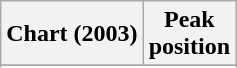<table class="wikitable sortable plainrowheaders">
<tr>
<th scope="col">Chart (2003)</th>
<th scope="col">Peak<br>position</th>
</tr>
<tr>
</tr>
<tr>
</tr>
<tr>
</tr>
<tr>
</tr>
<tr>
</tr>
<tr>
</tr>
<tr>
</tr>
<tr>
</tr>
</table>
